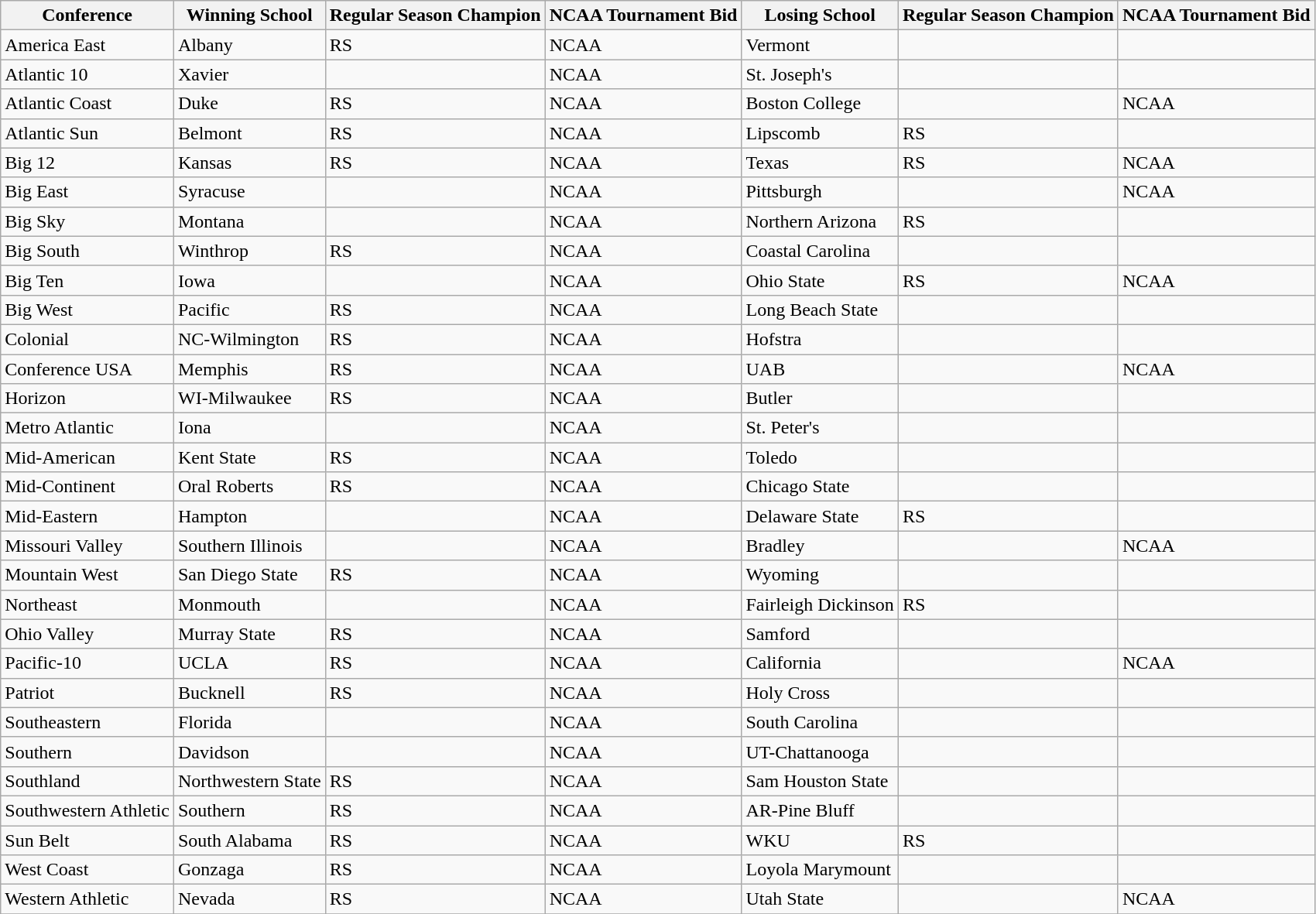<table class="wikitable">
<tr>
<th>Conference</th>
<th>Winning School</th>
<th>Regular Season Champion</th>
<th>NCAA Tournament Bid</th>
<th>Losing School</th>
<th>Regular Season Champion</th>
<th>NCAA Tournament Bid</th>
</tr>
<tr>
<td>America East</td>
<td>Albany</td>
<td>RS</td>
<td>NCAA</td>
<td>Vermont</td>
<td></td>
<td></td>
</tr>
<tr>
<td>Atlantic 10</td>
<td>Xavier</td>
<td></td>
<td>NCAA</td>
<td>St. Joseph's</td>
<td></td>
<td></td>
</tr>
<tr>
<td>Atlantic Coast</td>
<td>Duke</td>
<td>RS</td>
<td>NCAA</td>
<td>Boston College</td>
<td></td>
<td>NCAA</td>
</tr>
<tr>
<td>Atlantic Sun</td>
<td>Belmont</td>
<td>RS</td>
<td>NCAA</td>
<td>Lipscomb</td>
<td>RS</td>
<td></td>
</tr>
<tr>
<td>Big 12</td>
<td>Kansas</td>
<td>RS</td>
<td>NCAA</td>
<td>Texas</td>
<td>RS</td>
<td>NCAA</td>
</tr>
<tr>
<td>Big East</td>
<td>Syracuse</td>
<td></td>
<td>NCAA</td>
<td>Pittsburgh</td>
<td></td>
<td>NCAA</td>
</tr>
<tr>
<td>Big Sky</td>
<td>Montana</td>
<td></td>
<td>NCAA</td>
<td>Northern Arizona</td>
<td>RS</td>
<td></td>
</tr>
<tr>
<td>Big South</td>
<td>Winthrop</td>
<td>RS</td>
<td>NCAA</td>
<td>Coastal Carolina</td>
<td></td>
<td></td>
</tr>
<tr>
<td>Big Ten</td>
<td>Iowa</td>
<td></td>
<td>NCAA</td>
<td>Ohio State</td>
<td>RS</td>
<td>NCAA</td>
</tr>
<tr>
<td>Big West</td>
<td>Pacific</td>
<td>RS</td>
<td>NCAA</td>
<td>Long Beach State</td>
<td></td>
<td></td>
</tr>
<tr>
<td>Colonial</td>
<td>NC-Wilmington</td>
<td>RS</td>
<td>NCAA</td>
<td>Hofstra</td>
<td></td>
<td></td>
</tr>
<tr>
<td>Conference USA</td>
<td>Memphis</td>
<td>RS</td>
<td>NCAA</td>
<td>UAB</td>
<td></td>
<td>NCAA</td>
</tr>
<tr>
<td>Horizon</td>
<td>WI-Milwaukee</td>
<td>RS</td>
<td>NCAA</td>
<td>Butler</td>
<td></td>
<td></td>
</tr>
<tr>
<td>Metro Atlantic</td>
<td>Iona</td>
<td></td>
<td>NCAA</td>
<td>St. Peter's</td>
<td></td>
<td></td>
</tr>
<tr>
<td>Mid-American</td>
<td>Kent State</td>
<td>RS</td>
<td>NCAA</td>
<td>Toledo</td>
<td></td>
<td></td>
</tr>
<tr>
<td>Mid-Continent</td>
<td>Oral Roberts</td>
<td>RS</td>
<td>NCAA</td>
<td>Chicago State</td>
<td></td>
<td></td>
</tr>
<tr>
<td>Mid-Eastern</td>
<td>Hampton</td>
<td></td>
<td>NCAA</td>
<td>Delaware State</td>
<td>RS</td>
<td></td>
</tr>
<tr>
<td>Missouri Valley</td>
<td>Southern Illinois</td>
<td></td>
<td>NCAA</td>
<td>Bradley</td>
<td></td>
<td>NCAA</td>
</tr>
<tr>
<td>Mountain West</td>
<td>San Diego State</td>
<td>RS</td>
<td>NCAA</td>
<td>Wyoming</td>
<td></td>
<td></td>
</tr>
<tr>
<td>Northeast</td>
<td>Monmouth</td>
<td></td>
<td>NCAA</td>
<td>Fairleigh Dickinson</td>
<td>RS</td>
<td></td>
</tr>
<tr>
<td>Ohio Valley</td>
<td>Murray State</td>
<td>RS</td>
<td>NCAA</td>
<td>Samford</td>
<td></td>
<td></td>
</tr>
<tr>
<td>Pacific-10</td>
<td>UCLA</td>
<td>RS</td>
<td>NCAA</td>
<td>California</td>
<td></td>
<td>NCAA</td>
</tr>
<tr>
<td>Patriot</td>
<td>Bucknell</td>
<td>RS</td>
<td>NCAA</td>
<td>Holy Cross</td>
<td></td>
<td></td>
</tr>
<tr>
<td>Southeastern</td>
<td>Florida</td>
<td></td>
<td>NCAA</td>
<td>South Carolina</td>
<td></td>
<td></td>
</tr>
<tr>
<td>Southern</td>
<td>Davidson</td>
<td></td>
<td>NCAA</td>
<td>UT-Chattanooga</td>
<td></td>
<td></td>
</tr>
<tr>
<td>Southland</td>
<td>Northwestern State</td>
<td>RS</td>
<td>NCAA</td>
<td>Sam Houston State</td>
<td></td>
<td></td>
</tr>
<tr>
<td>Southwestern Athletic</td>
<td>Southern</td>
<td>RS</td>
<td>NCAA</td>
<td>AR-Pine Bluff</td>
<td></td>
<td></td>
</tr>
<tr>
<td>Sun Belt</td>
<td>South Alabama</td>
<td>RS</td>
<td>NCAA</td>
<td>WKU</td>
<td>RS</td>
<td></td>
</tr>
<tr>
<td>West Coast</td>
<td>Gonzaga</td>
<td>RS</td>
<td>NCAA</td>
<td>Loyola Marymount</td>
<td></td>
<td></td>
</tr>
<tr>
<td>Western Athletic</td>
<td>Nevada</td>
<td>RS</td>
<td>NCAA</td>
<td>Utah State</td>
<td></td>
<td>NCAA</td>
</tr>
<tr>
</tr>
</table>
